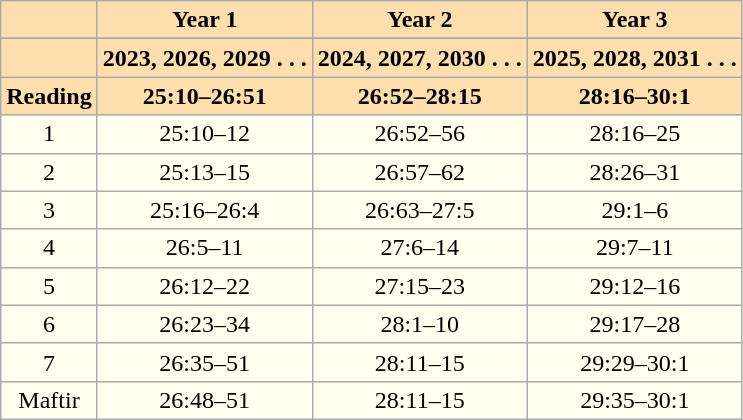<table class="wikitable" style="background:Ivory; text-align:center">
<tr>
<th style="background:Navajowhite;"></th>
<th style="background:Navajowhite;">Year 1</th>
<th style="background:Navajowhite;">Year 2</th>
<th style="background:Navajowhite;">Year 3</th>
</tr>
<tr>
</tr>
<tr>
<th style="background:Navajowhite;"></th>
<th style="background:Navajowhite;">2023, 2026, 2029 . . .</th>
<th style="background:Navajowhite;">2024, 2027, 2030 . . .</th>
<th style="background:Navajowhite;">2025, 2028, 2031 . . .</th>
</tr>
<tr>
<th style="background:Navajowhite;">Reading</th>
<th style="background:Navajowhite;">25:10–26:51</th>
<th style="background:Navajowhite;">26:52–28:15</th>
<th style="background:Navajowhite;">28:16–30:1</th>
</tr>
<tr>
<td>1</td>
<td>25:10–12</td>
<td>26:52–56</td>
<td>28:16–25</td>
</tr>
<tr>
<td>2</td>
<td>25:13–15</td>
<td>26:57–62</td>
<td>28:26–31</td>
</tr>
<tr>
<td>3</td>
<td>25:16–26:4</td>
<td>26:63–27:5</td>
<td>29:1–6</td>
</tr>
<tr>
<td>4</td>
<td>26:5–11</td>
<td>27:6–14</td>
<td>29:7–11</td>
</tr>
<tr>
<td>5</td>
<td>26:12–22</td>
<td>27:15–23</td>
<td>29:12–16</td>
</tr>
<tr>
<td>6</td>
<td>26:23–34</td>
<td>28:1–10</td>
<td>29:17–28</td>
</tr>
<tr>
<td>7</td>
<td>26:35–51</td>
<td>28:11–15</td>
<td>29:29–30:1</td>
</tr>
<tr>
<td>Maftir</td>
<td>26:48–51</td>
<td>28:11–15</td>
<td>29:35–30:1</td>
</tr>
</table>
